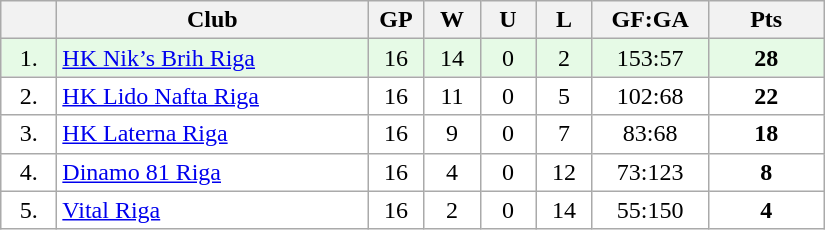<table class="wikitable">
<tr>
<th width="30"></th>
<th width="200">Club</th>
<th width="30">GP</th>
<th width="30">W</th>
<th width="30">U</th>
<th width="30">L</th>
<th width="70">GF:GA</th>
<th width="70">Pts</th>
</tr>
<tr bgcolor="#e6fae6" align="center">
<td>1.</td>
<td align="left"><a href='#'>HK Nik’s Brih Riga</a></td>
<td>16</td>
<td>14</td>
<td>0</td>
<td>2</td>
<td>153:57</td>
<td><strong>28</strong></td>
</tr>
<tr bgcolor="#FFFFFF" align="center">
<td>2.</td>
<td align="left"><a href='#'>HK Lido Nafta Riga</a></td>
<td>16</td>
<td>11</td>
<td>0</td>
<td>5</td>
<td>102:68</td>
<td><strong>22</strong></td>
</tr>
<tr bgcolor="#FFFFFF" align="center">
<td>3.</td>
<td align="left"><a href='#'>HK Laterna Riga</a></td>
<td>16</td>
<td>9</td>
<td>0</td>
<td>7</td>
<td>83:68</td>
<td><strong>18</strong></td>
</tr>
<tr bgcolor="#FFFFFF" align="center">
<td>4.</td>
<td align="left"><a href='#'>Dinamo 81 Riga</a></td>
<td>16</td>
<td>4</td>
<td>0</td>
<td>12</td>
<td>73:123</td>
<td><strong>8</strong></td>
</tr>
<tr bgcolor="#FFFFFF" align="center">
<td>5.</td>
<td align="left"><a href='#'>Vital Riga</a></td>
<td>16</td>
<td>2</td>
<td>0</td>
<td>14</td>
<td>55:150</td>
<td><strong>4</strong></td>
</tr>
</table>
